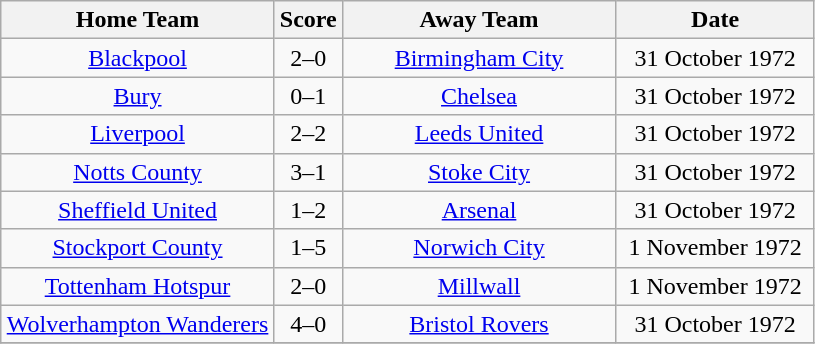<table class="wikitable" style="text-align:center;">
<tr>
<th width=175>Home Team</th>
<th width=20>Score</th>
<th width=175>Away Team</th>
<th width=125>Date</th>
</tr>
<tr>
<td><a href='#'>Blackpool</a></td>
<td>2–0</td>
<td><a href='#'>Birmingham City</a></td>
<td>31 October 1972</td>
</tr>
<tr>
<td><a href='#'>Bury</a></td>
<td>0–1</td>
<td><a href='#'>Chelsea</a></td>
<td>31 October 1972</td>
</tr>
<tr>
<td><a href='#'>Liverpool</a></td>
<td>2–2</td>
<td><a href='#'>Leeds United</a></td>
<td>31 October 1972</td>
</tr>
<tr>
<td><a href='#'>Notts County</a></td>
<td>3–1</td>
<td><a href='#'>Stoke City</a></td>
<td>31 October 1972</td>
</tr>
<tr>
<td><a href='#'>Sheffield United</a></td>
<td>1–2</td>
<td><a href='#'>Arsenal</a></td>
<td>31 October 1972</td>
</tr>
<tr>
<td><a href='#'>Stockport County</a></td>
<td>1–5</td>
<td><a href='#'>Norwich City</a></td>
<td>1 November 1972</td>
</tr>
<tr>
<td><a href='#'>Tottenham Hotspur</a></td>
<td>2–0</td>
<td><a href='#'>Millwall</a></td>
<td>1 November 1972</td>
</tr>
<tr>
<td><a href='#'>Wolverhampton Wanderers</a></td>
<td>4–0</td>
<td><a href='#'>Bristol Rovers</a></td>
<td>31 October 1972</td>
</tr>
<tr>
</tr>
</table>
